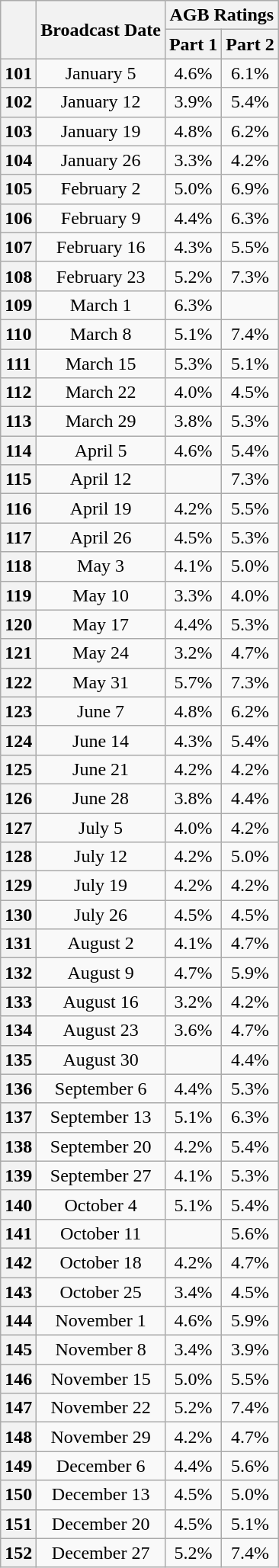<table class="wikitable sortable" style="text-align:center;">
<tr>
<th rowspan=2></th>
<th rowspan=2>Broadcast Date</th>
<th colspan=2>AGB Ratings</th>
</tr>
<tr>
<th>Part 1</th>
<th>Part 2</th>
</tr>
<tr>
<th>101</th>
<td>January 5</td>
<td>4.6%</td>
<td>6.1%</td>
</tr>
<tr>
<th>102</th>
<td>January 12</td>
<td>3.9%</td>
<td>5.4%</td>
</tr>
<tr>
<th>103</th>
<td>January 19</td>
<td>4.8%</td>
<td>6.2%</td>
</tr>
<tr>
<th>104</th>
<td>January 26</td>
<td>3.3%</td>
<td>4.2%</td>
</tr>
<tr>
<th>105</th>
<td>February 2</td>
<td>5.0%</td>
<td>6.9%</td>
</tr>
<tr>
<th>106</th>
<td>February 9</td>
<td>4.4%</td>
<td>6.3%</td>
</tr>
<tr>
<th>107</th>
<td>February 16</td>
<td>4.3%</td>
<td>5.5%</td>
</tr>
<tr>
<th>108</th>
<td>February 23</td>
<td>5.2%</td>
<td>7.3%</td>
</tr>
<tr>
<th>109</th>
<td>March 1</td>
<td>6.3%</td>
<td></td>
</tr>
<tr>
<th>110</th>
<td>March 8</td>
<td>5.1%</td>
<td>7.4%</td>
</tr>
<tr>
<th>111</th>
<td>March 15</td>
<td>5.3%</td>
<td>5.1%</td>
</tr>
<tr>
<th>112</th>
<td>March 22</td>
<td>4.0%</td>
<td>4.5%</td>
</tr>
<tr>
<th>113</th>
<td>March 29</td>
<td>3.8%</td>
<td>5.3%</td>
</tr>
<tr>
<th>114</th>
<td>April 5</td>
<td>4.6%</td>
<td>5.4%</td>
</tr>
<tr>
<th>115</th>
<td>April 12</td>
<td></td>
<td>7.3%</td>
</tr>
<tr>
<th>116</th>
<td>April 19</td>
<td>4.2%</td>
<td>5.5%</td>
</tr>
<tr>
<th>117</th>
<td>April 26</td>
<td>4.5%</td>
<td>5.3%</td>
</tr>
<tr>
<th>118</th>
<td>May 3</td>
<td>4.1%</td>
<td>5.0%</td>
</tr>
<tr>
<th>119</th>
<td>May 10</td>
<td>3.3%</td>
<td>4.0%</td>
</tr>
<tr>
<th>120</th>
<td>May 17</td>
<td>4.4%</td>
<td>5.3%</td>
</tr>
<tr>
<th>121</th>
<td>May 24</td>
<td>3.2%</td>
<td>4.7%</td>
</tr>
<tr>
<th>122</th>
<td>May 31</td>
<td>5.7%</td>
<td>7.3%</td>
</tr>
<tr>
<th>123</th>
<td>June 7</td>
<td>4.8%</td>
<td>6.2%</td>
</tr>
<tr>
<th>124</th>
<td>June 14</td>
<td>4.3%</td>
<td>5.4%</td>
</tr>
<tr>
<th>125</th>
<td>June 21</td>
<td>4.2%</td>
<td>4.2%</td>
</tr>
<tr>
<th>126</th>
<td>June 28</td>
<td>3.8%</td>
<td>4.4%</td>
</tr>
<tr>
<th>127</th>
<td>July 5</td>
<td>4.0%</td>
<td>4.2%</td>
</tr>
<tr>
<th>128</th>
<td>July 12</td>
<td>4.2%</td>
<td>5.0%</td>
</tr>
<tr>
<th>129</th>
<td>July 19</td>
<td>4.2%</td>
<td>4.2%</td>
</tr>
<tr>
<th>130</th>
<td>July 26</td>
<td>4.5%</td>
<td>4.5%</td>
</tr>
<tr>
<th>131</th>
<td>August 2</td>
<td>4.1%</td>
<td>4.7%</td>
</tr>
<tr>
<th>132</th>
<td>August 9</td>
<td>4.7%</td>
<td>5.9%</td>
</tr>
<tr>
<th>133</th>
<td>August 16</td>
<td>3.2%</td>
<td>4.2%</td>
</tr>
<tr>
<th>134</th>
<td>August 23</td>
<td>3.6%</td>
<td>4.7%</td>
</tr>
<tr>
<th>135</th>
<td>August 30</td>
<td></td>
<td>4.4%</td>
</tr>
<tr>
<th>136</th>
<td>September 6</td>
<td>4.4%</td>
<td>5.3%</td>
</tr>
<tr>
<th>137</th>
<td>September 13</td>
<td>5.1%</td>
<td>6.3%</td>
</tr>
<tr>
<th>138</th>
<td>September 20</td>
<td>4.2%</td>
<td>5.4%</td>
</tr>
<tr>
<th>139</th>
<td>September 27</td>
<td>4.1%</td>
<td>5.3%</td>
</tr>
<tr>
<th>140</th>
<td>October 4</td>
<td>5.1%</td>
<td>5.4%</td>
</tr>
<tr>
<th>141</th>
<td>October 11</td>
<td></td>
<td>5.6%</td>
</tr>
<tr>
<th>142</th>
<td>October 18</td>
<td>4.2%</td>
<td>4.7%</td>
</tr>
<tr>
<th>143</th>
<td>October 25</td>
<td>3.4%</td>
<td>4.5%</td>
</tr>
<tr>
<th>144</th>
<td>November 1</td>
<td>4.6%</td>
<td>5.9%</td>
</tr>
<tr>
<th>145</th>
<td>November 8</td>
<td>3.4%</td>
<td>3.9%</td>
</tr>
<tr>
<th>146</th>
<td>November 15</td>
<td>5.0%</td>
<td>5.5%</td>
</tr>
<tr>
<th>147</th>
<td>November 22</td>
<td>5.2%</td>
<td>7.4%</td>
</tr>
<tr>
<th>148</th>
<td>November 29</td>
<td>4.2%</td>
<td>4.7%</td>
</tr>
<tr>
<th>149</th>
<td>December 6</td>
<td>4.4%</td>
<td>5.6%</td>
</tr>
<tr>
<th>150</th>
<td>December 13</td>
<td>4.5%</td>
<td>5.0%</td>
</tr>
<tr>
<th>151</th>
<td>December 20</td>
<td>4.5%</td>
<td>5.1%</td>
</tr>
<tr>
<th>152</th>
<td>December 27</td>
<td>5.2%</td>
<td>7.4%</td>
</tr>
</table>
